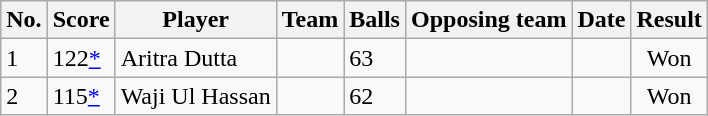<table class="wikitable sortable" style="font-size:100%">
<tr>
<th>No.</th>
<th>Score</th>
<th>Player</th>
<th>Team</th>
<th>Balls</th>
<th>Opposing team</th>
<th>Date</th>
<th>Result</th>
</tr>
<tr>
<td>1</td>
<td>122<a href='#'>*</a></td>
<td>Aritra Dutta</td>
<td></td>
<td> 63</td>
<td></td>
<td></td>
<td style="text-align:center">Won</td>
</tr>
<tr>
<td>2</td>
<td>115<a href='#'>*</a></td>
<td>Waji Ul Hassan</td>
<td></td>
<td> 62</td>
<td></td>
<td></td>
<td style="text-align:center">Won</td>
</tr>
</table>
